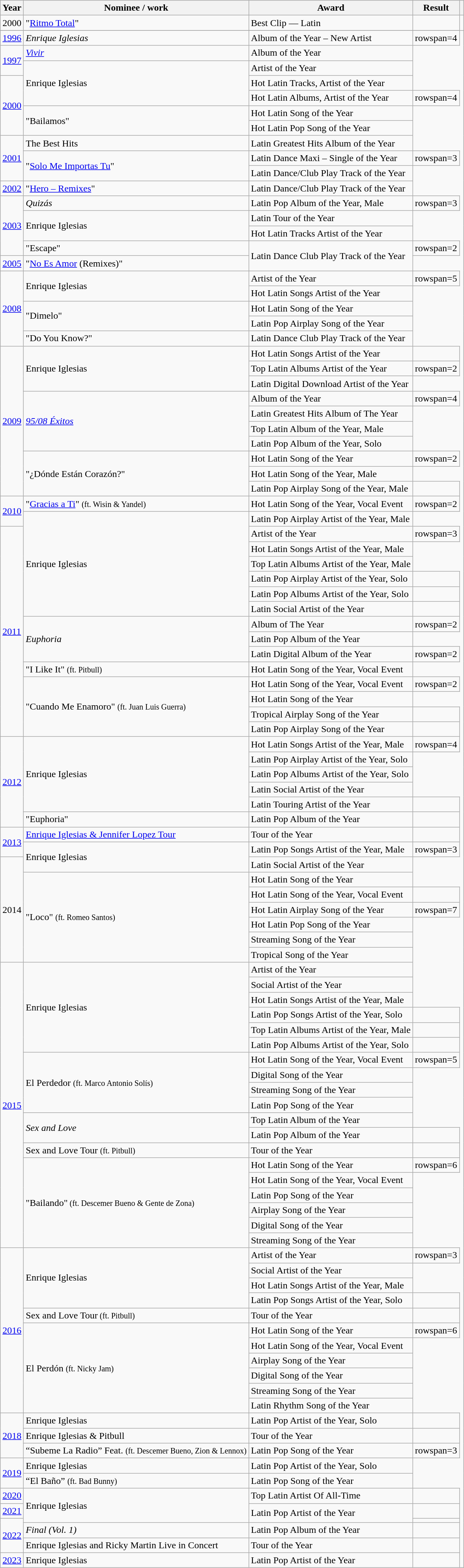<table class="wikitable">
<tr>
<th>Year</th>
<th>Nominee / work</th>
<th>Award</th>
<th>Result</th>
<th></th>
</tr>
<tr>
<td rowspan=1>2000</td>
<td>"<a href='#'>Ritmo Total</a>"</td>
<td>Best Clip — Latin</td>
<td></td>
<td></td>
</tr>
<tr>
</tr>
<tr>
<td><a href='#'>1996</a></td>
<td><em>Enrique Iglesias</em></td>
<td>Album of the Year – New Artist</td>
<td>rowspan=4 </td>
</tr>
<tr>
<td rowspan=2><a href='#'>1997</a></td>
<td><em><a href='#'>Vivir</a></em></td>
<td>Album of the Year</td>
</tr>
<tr>
<td rowspan=3>Enrique Iglesias</td>
<td>Artist of the Year</td>
</tr>
<tr>
<td rowspan=4><a href='#'>2000</a></td>
<td>Hot Latin Tracks, Artist of the Year</td>
</tr>
<tr>
<td>Hot Latin Albums, Artist of the Year</td>
<td>rowspan=4  </td>
</tr>
<tr>
<td rowspan=2>"Bailamos"</td>
<td>Hot Latin Song of the Year</td>
</tr>
<tr>
<td>Hot Latin Pop Song of the Year</td>
</tr>
<tr>
<td rowspan=3><a href='#'>2001</a></td>
<td>The Best Hits</td>
<td>Latin Greatest Hits Album of the Year</td>
</tr>
<tr>
<td rowspan=2>"<a href='#'>Solo Me Importas Tu</a>"</td>
<td>Latin Dance Maxi – Single of the Year</td>
<td>rowspan=3 </td>
</tr>
<tr>
<td>Latin Dance/Club Play Track of the Year</td>
</tr>
<tr>
<td><a href='#'>2002</a></td>
<td>"<a href='#'>Hero – Remixes</a>"</td>
<td>Latin Dance/Club Play Track of the Year</td>
</tr>
<tr>
<td rowspan=4><a href='#'>2003</a></td>
<td><em>Quizás</em></td>
<td>Latin Pop Album of the Year, Male</td>
<td>rowspan=3 </td>
</tr>
<tr>
<td rowspan=2>Enrique Iglesias</td>
<td>Latin Tour of the Year</td>
</tr>
<tr>
<td>Hot Latin Tracks Artist of the Year</td>
</tr>
<tr>
<td>"Escape"</td>
<td rowspan=2>Latin Dance Club Play Track of the Year</td>
<td>rowspan=2 </td>
</tr>
<tr>
<td><a href='#'>2005</a></td>
<td>"<a href='#'>No Es Amor</a> (Remixes)"</td>
</tr>
<tr>
<td rowspan=5><a href='#'>2008</a></td>
<td rowspan=2>Enrique Iglesias</td>
<td>Artist of the Year</td>
<td>rowspan=5 </td>
</tr>
<tr>
<td>Hot Latin Songs Artist of the Year</td>
</tr>
<tr>
<td rowspan=2>"Dimelo"</td>
<td>Hot Latin Song of the Year</td>
</tr>
<tr>
<td>Latin Pop Airplay Song of the Year</td>
</tr>
<tr>
<td>"Do You Know?"</td>
<td>Latin Dance Club Play Track of the Year</td>
</tr>
<tr>
<td rowspan=10><a href='#'>2009</a></td>
<td rowspan=3>Enrique Iglesias</td>
<td>Hot Latin Songs Artist of the Year</td>
<td></td>
</tr>
<tr>
<td>Top Latin Albums Artist of the Year</td>
<td>rowspan=2 </td>
</tr>
<tr>
<td>Latin Digital Download Artist of the Year</td>
</tr>
<tr>
<td rowspan=4><em><a href='#'>95/08 Éxitos</a></em></td>
<td>Album of the Year</td>
<td>rowspan=4 </td>
</tr>
<tr>
<td>Latin Greatest Hits Album of The Year</td>
</tr>
<tr>
<td>Top Latin Album of the Year, Male</td>
</tr>
<tr>
<td>Latin Pop Album of the Year, Solo</td>
</tr>
<tr>
<td rowspan=3>"¿Dónde Están Corazón?"</td>
<td Hot Latin Song of the Year>Hot Latin Song of the Year</td>
<td>rowspan=2 </td>
</tr>
<tr>
<td>Hot Latin Song of the Year, Male</td>
</tr>
<tr>
<td>Latin Pop Airplay Song of the Year, Male</td>
<td></td>
</tr>
<tr>
<td rowspan=2><a href='#'>2010</a></td>
<td>"<a href='#'>Gracias a Ti</a>" <small> (ft. Wisin & Yandel)</small></td>
<td>Hot Latin Song of the Year, Vocal Event</td>
<td>rowspan=2 </td>
</tr>
<tr>
<td rowspan=7>Enrique Iglesias</td>
<td>Latin Pop Airplay Artist of the Year, Male</td>
</tr>
<tr>
<td rowspan=14><a href='#'>2011</a></td>
<td>Artist of the Year</td>
<td>rowspan=3 </td>
</tr>
<tr>
<td>Hot Latin Songs Artist of the Year, Male</td>
</tr>
<tr>
<td>Top Latin Albums Artist of the Year, Male</td>
</tr>
<tr>
<td>Latin Pop Airplay Artist of the Year, Solo</td>
<td></td>
</tr>
<tr>
<td>Latin Pop Albums Artist of the Year, Solo</td>
<td></td>
</tr>
<tr>
<td>Latin Social Artist of the Year</td>
<td></td>
</tr>
<tr>
<td rowspan=3><em>Euphoria</em></td>
<td>Album of The Year</td>
<td>rowspan=2 </td>
</tr>
<tr>
<td>Latin Pop Album of the Year</td>
</tr>
<tr>
<td>Latin Digital Album of the Year</td>
<td>rowspan=2 </td>
</tr>
<tr>
<td>"I Like It" <small> (ft. Pitbull)</small></td>
<td>Hot Latin Song of the Year, Vocal Event</td>
</tr>
<tr>
<td rowspan=4>"Cuando Me Enamoro" <small> (ft. Juan Luis Guerra)</small></td>
<td>Hot Latin Song of the Year, Vocal Event</td>
<td>rowspan=2 </td>
</tr>
<tr>
<td>Hot Latin Song of the Year</td>
</tr>
<tr>
<td>Tropical Airplay Song of the Year</td>
<td></td>
</tr>
<tr>
<td>Latin Pop Airplay Song of the Year</td>
<td></td>
</tr>
<tr>
<td rowspan=6><a href='#'>2012</a></td>
<td rowspan=5>Enrique Iglesias</td>
<td>Hot Latin Songs Artist of the Year, Male</td>
<td>rowspan=4 </td>
</tr>
<tr>
<td>Latin Pop Airplay Artist of the Year, Solo</td>
</tr>
<tr>
<td>Latin Pop Albums Artist of the Year, Solo</td>
</tr>
<tr>
<td>Latin Social Artist of the Year</td>
</tr>
<tr>
<td>Latin Touring Artist of the Year</td>
<td></td>
</tr>
<tr>
<td>"Euphoria"</td>
<td>Latin Pop Album of the Year</td>
<td></td>
</tr>
<tr>
<td rowspan=2><a href='#'>2013</a></td>
<td><a href='#'>Enrique Iglesias & Jennifer Lopez Tour</a></td>
<td>Tour of the Year</td>
<td></td>
</tr>
<tr>
<td rowspan=2>Enrique Iglesias</td>
<td>Latin Pop Songs Artist of the Year, Male</td>
<td>rowspan=3 </td>
</tr>
<tr>
<td rowspan=7>2014</td>
<td>Latin Social Artist of the Year</td>
</tr>
<tr>
<td rowspan=6>"Loco" <small>(ft. Romeo Santos)</small></td>
<td>Hot Latin Song of the Year</td>
</tr>
<tr>
<td>Hot Latin Song of the Year, Vocal Event</td>
<td></td>
</tr>
<tr>
<td>Hot Latin Airplay Song of the Year</td>
<td>rowspan=7 </td>
</tr>
<tr>
<td>Hot Latin Pop Song of the Year</td>
</tr>
<tr>
<td>Streaming Song of the Year</td>
</tr>
<tr>
<td>Tropical Song of the Year</td>
</tr>
<tr>
<td rowspan=19><a href='#'>2015</a></td>
<td rowspan=6>Enrique Iglesias</td>
<td>Artist of the Year</td>
</tr>
<tr>
<td>Social Artist of the Year</td>
</tr>
<tr>
<td>Hot Latin Songs Artist of the Year, Male</td>
</tr>
<tr>
<td>Latin Pop Songs Artist of the Year, Solo</td>
<td></td>
</tr>
<tr>
<td>Top Latin Albums Artist of the Year, Male</td>
<td></td>
</tr>
<tr>
<td>Latin Pop Albums Artist of the Year, Solo</td>
<td></td>
</tr>
<tr>
<td rowspan=4>El Perdedor <small> (ft. Marco Antonio Solís)</small></td>
<td>Hot Latin Song of the Year, Vocal Event</td>
<td>rowspan=5 </td>
</tr>
<tr>
<td>Digital Song of the Year</td>
</tr>
<tr>
<td>Streaming Song of the Year</td>
</tr>
<tr>
<td>Latin Pop Song of the Year</td>
</tr>
<tr>
<td rowspan=2><em>Sex and Love</em></td>
<td>Top Latin Album of the Year</td>
</tr>
<tr>
<td>Latin Pop Album of the Year</td>
<td></td>
</tr>
<tr>
<td>Sex and Love Tour <small> (ft. Pitbull)</small></td>
<td>Tour of the Year</td>
<td></td>
</tr>
<tr>
<td rowspan=6>"Bailando"<small> (ft. Descemer Bueno & Gente de Zona)</small></td>
<td>Hot Latin Song of the Year</td>
<td>rowspan=6 </td>
</tr>
<tr>
<td>Hot Latin Song of the Year, Vocal Event</td>
</tr>
<tr>
<td>Latin Pop Song of the Year</td>
</tr>
<tr>
<td>Airplay Song of the Year</td>
</tr>
<tr>
<td>Digital Song of the Year</td>
</tr>
<tr>
<td>Streaming Song of the Year</td>
</tr>
<tr>
<td rowspan=11><a href='#'>2016</a></td>
<td rowspan=4>Enrique Iglesias</td>
<td>Artist of the Year</td>
<td>rowspan=3 </td>
</tr>
<tr>
<td>Social Artist of the Year</td>
</tr>
<tr>
<td>Hot Latin Songs Artist of the Year, Male</td>
</tr>
<tr>
<td>Latin Pop Songs Artist of the Year, Solo</td>
<td></td>
</tr>
<tr>
<td>Sex and Love Tour<small> (ft. Pitbull)</small></td>
<td>Tour of the Year</td>
<td></td>
</tr>
<tr>
<td rowspan=6>El Perdón <small>(ft. Nicky Jam)</small></td>
<td>Hot Latin Song of the Year</td>
<td>rowspan=6 </td>
</tr>
<tr>
<td>Hot Latin Song of the Year, Vocal Event</td>
</tr>
<tr>
<td>Airplay Song of the Year</td>
</tr>
<tr>
<td>Digital Song of the Year</td>
</tr>
<tr>
<td>Streaming Song of the Year</td>
</tr>
<tr>
<td>Latin Rhythm Song of the Year</td>
</tr>
<tr>
<td rowspan=3><a href='#'>2018</a></td>
<td>Enrique Iglesias</td>
<td>Latin Pop Artist of the Year, Solo</td>
<td></td>
</tr>
<tr>
<td>Enrique Iglesias & Pitbull</td>
<td>Tour of the Year</td>
<td></td>
</tr>
<tr>
<td>“Subeme La Radio” Feat. <small>(ft. Descemer Bueno, Zion & Lennox)</small></td>
<td>Latin Pop Song of the Year</td>
<td>rowspan=3 </td>
</tr>
<tr>
<td rowspan=2><a href='#'>2019</a></td>
<td>Enrique Iglesias</td>
<td>Latin Pop Artist of the Year, Solo</td>
</tr>
<tr>
<td>“El Baño” <small>(ft. Bad Bunny)</small></td>
<td>Latin Pop Song of the Year</td>
</tr>
<tr>
<td><a href='#'>2020</a></td>
<td rowspan=3>Enrique Iglesias</td>
<td>Top Latin Artist Of All-Time</td>
<td></td>
</tr>
<tr>
<td><a href='#'>2021</a></td>
<td rowspan=2>Latin Pop Artist of the Year</td>
<td></td>
</tr>
<tr>
<td rowspan=3><a href='#'>2022</a></td>
<td></td>
</tr>
<tr>
<td><em> Final (Vol. 1)</em></td>
<td>Latin Pop Album of the Year</td>
<td></td>
</tr>
<tr>
<td>Enrique Iglesias and Ricky Martin Live in Concert</td>
<td>Tour of the Year</td>
<td></td>
</tr>
<tr>
<td><a href='#'>2023</a></td>
<td>Enrique Iglesias</td>
<td>Latin Pop Artist of the Year</td>
<td></td>
</tr>
</table>
